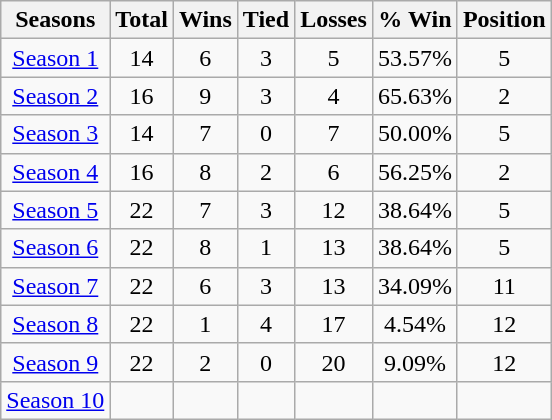<table class="wikitable sortable" style="text-align: center; font-size: 100%" align="center" width:"80%">
<tr>
<th>Seasons</th>
<th>Total</th>
<th>Wins</th>
<th>Tied</th>
<th>Losses</th>
<th>% Win</th>
<th>Position</th>
</tr>
<tr>
<td><a href='#'>Season 1</a></td>
<td>14</td>
<td>6</td>
<td>3</td>
<td>5</td>
<td>53.57%</td>
<td>5</td>
</tr>
<tr>
<td><a href='#'>Season 2</a></td>
<td>16</td>
<td>9</td>
<td>3</td>
<td>4</td>
<td>65.63%</td>
<td>2</td>
</tr>
<tr>
<td><a href='#'>Season 3</a></td>
<td>14</td>
<td>7</td>
<td>0</td>
<td>7</td>
<td>50.00%</td>
<td>5</td>
</tr>
<tr>
<td><a href='#'>Season 4</a></td>
<td>16</td>
<td>8</td>
<td>2</td>
<td>6</td>
<td>56.25%</td>
<td>2</td>
</tr>
<tr>
<td><a href='#'>Season 5</a></td>
<td>22</td>
<td>7</td>
<td>3</td>
<td>12</td>
<td>38.64%</td>
<td>5</td>
</tr>
<tr>
<td><a href='#'>Season 6</a></td>
<td>22</td>
<td>8</td>
<td>1</td>
<td>13</td>
<td>38.64%</td>
<td>5</td>
</tr>
<tr>
<td><a href='#'>Season 7</a></td>
<td>22</td>
<td>6</td>
<td>3</td>
<td>13</td>
<td>34.09%</td>
<td>11</td>
</tr>
<tr>
<td><a href='#'>Season 8</a></td>
<td>22</td>
<td>1</td>
<td>4</td>
<td>17</td>
<td>4.54%</td>
<td>12</td>
</tr>
<tr>
<td><a href='#'>Season 9</a></td>
<td>22</td>
<td>2</td>
<td>0</td>
<td>20</td>
<td>9.09%</td>
<td>12</td>
</tr>
<tr>
<td><a href='#'>Season 10</a></td>
<td></td>
<td></td>
<td></td>
<td></td>
<td></td>
<td></td>
</tr>
</table>
